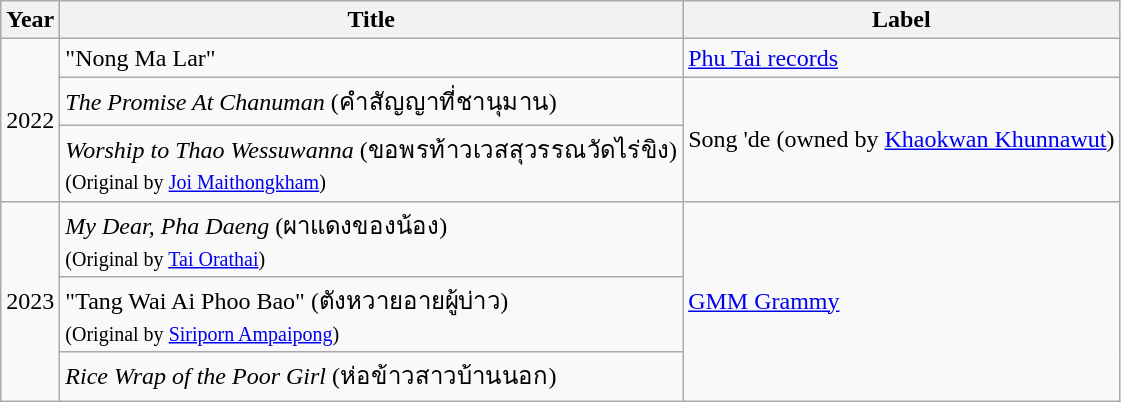<table class="wikitable">
<tr>
<th>Year</th>
<th>Title</th>
<th>Label</th>
</tr>
<tr>
<td rowspan="3">2022</td>
<td>"Nong Ma Lar"</td>
<td><a href='#'>Phu Tai records</a></td>
</tr>
<tr>
<td><em>The Promise At Chanuman</em> (คำสัญญาที่ชานุมาน)</td>
<td rowspan="2">Song 'de (owned by <a href='#'>Khaokwan Khunnawut</a>)</td>
</tr>
<tr>
<td><em>Worship to Thao Wessuwanna</em> (ขอพรท้าวเวสสุวรรณวัดไร่ขิง)<br><small>(Original by <a href='#'>Joi Maithongkham</a>)</small></td>
</tr>
<tr>
<td rowspan="3">2023</td>
<td><em>My Dear, Pha Daeng</em> (ผาแดงของน้อง)<br><small>(Original by <a href='#'>Tai Orathai</a>)</small></td>
<td rowspan="3"><a href='#'>GMM Grammy</a></td>
</tr>
<tr>
<td>"Tang Wai Ai Phoo Bao" (ตังหวายอายผู้บ่าว)<br><small>(Original by <a href='#'>Siriporn Ampaipong</a>)</small></td>
</tr>
<tr>
<td><em>Rice Wrap of the Poor Girl</em> (ห่อข้าวสาวบ้านนอก)</td>
</tr>
</table>
